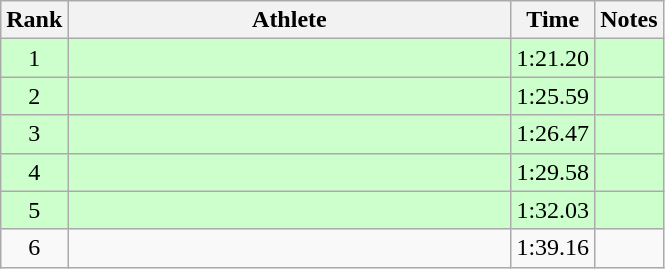<table class="wikitable" style="text-align:center">
<tr>
<th>Rank</th>
<th Style="width:18em">Athlete</th>
<th>Time</th>
<th>Notes</th>
</tr>
<tr style="background:#cfc">
<td>1</td>
<td style="text-align:left"></td>
<td>1:21.20</td>
<td></td>
</tr>
<tr style="background:#cfc">
<td>2</td>
<td style="text-align:left"></td>
<td>1:25.59</td>
<td></td>
</tr>
<tr style="background:#cfc">
<td>3</td>
<td style="text-align:left"></td>
<td>1:26.47</td>
<td></td>
</tr>
<tr style="background:#cfc">
<td>4</td>
<td style="text-align:left"></td>
<td>1:29.58</td>
<td></td>
</tr>
<tr style="background:#cfc">
<td>5</td>
<td style="text-align:left"></td>
<td>1:32.03</td>
<td></td>
</tr>
<tr>
<td>6</td>
<td style="text-align:left"></td>
<td>1:39.16</td>
<td></td>
</tr>
</table>
